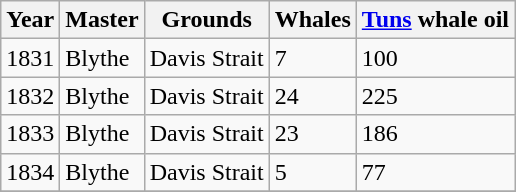<table class="sortable wikitable">
<tr>
<th>Year</th>
<th>Master</th>
<th>Grounds</th>
<th>Whales</th>
<th><a href='#'>Tuns</a> whale oil</th>
</tr>
<tr>
<td>1831</td>
<td>Blythe</td>
<td>Davis Strait</td>
<td>7</td>
<td>100</td>
</tr>
<tr>
<td>1832</td>
<td>Blythe</td>
<td>Davis Strait</td>
<td>24</td>
<td>225</td>
</tr>
<tr>
<td>1833</td>
<td>Blythe</td>
<td>Davis Strait</td>
<td>23</td>
<td>186</td>
</tr>
<tr>
<td>1834</td>
<td>Blythe</td>
<td>Davis Strait</td>
<td>5</td>
<td>77</td>
</tr>
<tr>
</tr>
</table>
